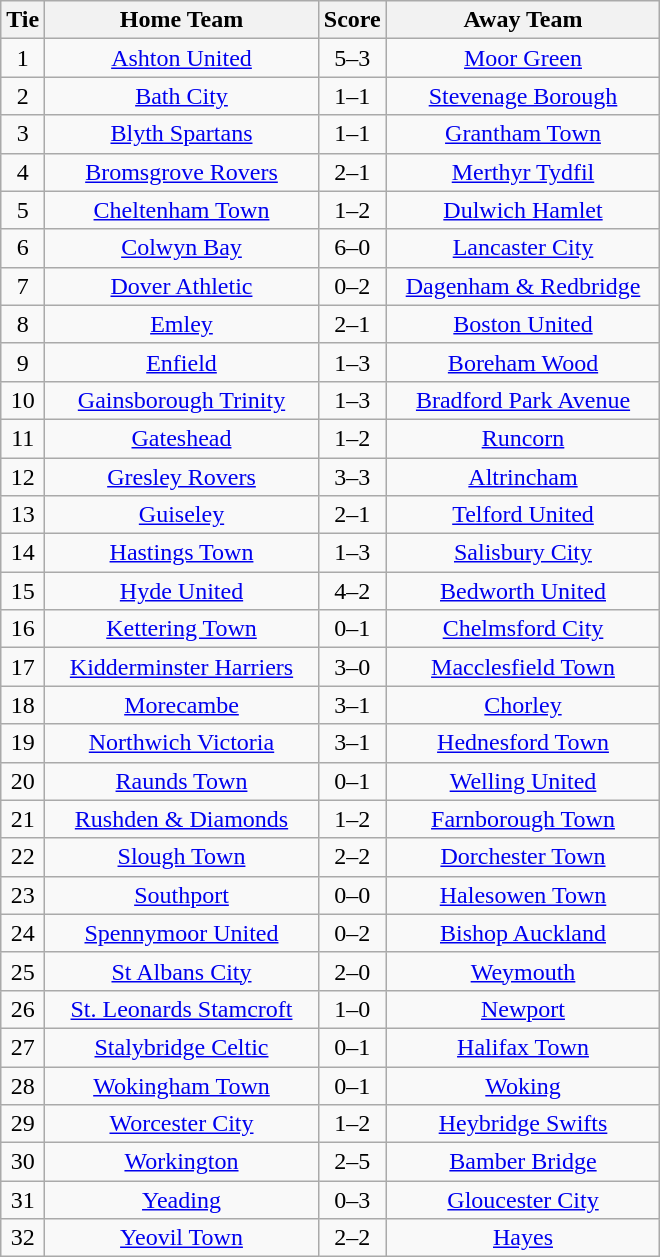<table class="wikitable" style="text-align:center;">
<tr>
<th width=20>Tie</th>
<th width=175>Home Team</th>
<th width=20>Score</th>
<th width=175>Away Team</th>
</tr>
<tr>
<td>1</td>
<td><a href='#'>Ashton United</a></td>
<td>5–3</td>
<td><a href='#'>Moor Green</a></td>
</tr>
<tr>
<td>2</td>
<td><a href='#'>Bath City</a></td>
<td>1–1</td>
<td><a href='#'>Stevenage Borough</a></td>
</tr>
<tr>
<td>3</td>
<td><a href='#'>Blyth Spartans</a></td>
<td>1–1</td>
<td><a href='#'>Grantham Town</a></td>
</tr>
<tr>
<td>4</td>
<td><a href='#'>Bromsgrove Rovers</a></td>
<td>2–1</td>
<td><a href='#'>Merthyr Tydfil</a></td>
</tr>
<tr>
<td>5</td>
<td><a href='#'>Cheltenham Town</a></td>
<td>1–2</td>
<td><a href='#'>Dulwich Hamlet</a></td>
</tr>
<tr>
<td>6</td>
<td><a href='#'>Colwyn Bay</a></td>
<td>6–0</td>
<td><a href='#'>Lancaster City</a></td>
</tr>
<tr>
<td>7</td>
<td><a href='#'>Dover Athletic</a></td>
<td>0–2</td>
<td><a href='#'>Dagenham & Redbridge</a></td>
</tr>
<tr>
<td>8</td>
<td><a href='#'>Emley</a></td>
<td>2–1</td>
<td><a href='#'>Boston United</a></td>
</tr>
<tr>
<td>9</td>
<td><a href='#'>Enfield</a></td>
<td>1–3</td>
<td><a href='#'>Boreham Wood</a></td>
</tr>
<tr>
<td>10</td>
<td><a href='#'>Gainsborough Trinity</a></td>
<td>1–3</td>
<td><a href='#'>Bradford Park Avenue</a></td>
</tr>
<tr>
<td>11</td>
<td><a href='#'>Gateshead</a></td>
<td>1–2</td>
<td><a href='#'>Runcorn</a></td>
</tr>
<tr>
<td>12</td>
<td><a href='#'>Gresley Rovers</a></td>
<td>3–3</td>
<td><a href='#'>Altrincham</a></td>
</tr>
<tr>
<td>13</td>
<td><a href='#'>Guiseley</a></td>
<td>2–1</td>
<td><a href='#'>Telford United</a></td>
</tr>
<tr>
<td>14</td>
<td><a href='#'>Hastings Town</a></td>
<td>1–3</td>
<td><a href='#'>Salisbury City</a></td>
</tr>
<tr>
<td>15</td>
<td><a href='#'>Hyde United</a></td>
<td>4–2</td>
<td><a href='#'>Bedworth United</a></td>
</tr>
<tr>
<td>16</td>
<td><a href='#'>Kettering Town</a></td>
<td>0–1</td>
<td><a href='#'>Chelmsford City</a></td>
</tr>
<tr>
<td>17</td>
<td><a href='#'>Kidderminster Harriers</a></td>
<td>3–0</td>
<td><a href='#'>Macclesfield Town</a></td>
</tr>
<tr>
<td>18</td>
<td><a href='#'>Morecambe</a></td>
<td>3–1</td>
<td><a href='#'>Chorley</a></td>
</tr>
<tr>
<td>19</td>
<td><a href='#'>Northwich Victoria</a></td>
<td>3–1</td>
<td><a href='#'>Hednesford Town</a></td>
</tr>
<tr>
<td>20</td>
<td><a href='#'>Raunds Town</a></td>
<td>0–1</td>
<td><a href='#'>Welling United</a></td>
</tr>
<tr>
<td>21</td>
<td><a href='#'>Rushden & Diamonds</a></td>
<td>1–2</td>
<td><a href='#'>Farnborough Town</a></td>
</tr>
<tr>
<td>22</td>
<td><a href='#'>Slough Town</a></td>
<td>2–2</td>
<td><a href='#'>Dorchester Town</a></td>
</tr>
<tr>
<td>23</td>
<td><a href='#'>Southport</a></td>
<td>0–0</td>
<td><a href='#'>Halesowen Town</a></td>
</tr>
<tr>
<td>24</td>
<td><a href='#'>Spennymoor United</a></td>
<td>0–2</td>
<td><a href='#'>Bishop Auckland</a></td>
</tr>
<tr>
<td>25</td>
<td><a href='#'>St Albans City</a></td>
<td>2–0</td>
<td><a href='#'>Weymouth</a></td>
</tr>
<tr>
<td>26</td>
<td><a href='#'>St. Leonards Stamcroft</a></td>
<td>1–0</td>
<td><a href='#'>Newport</a></td>
</tr>
<tr>
<td>27</td>
<td><a href='#'>Stalybridge Celtic</a></td>
<td>0–1</td>
<td><a href='#'>Halifax Town</a></td>
</tr>
<tr>
<td>28</td>
<td><a href='#'>Wokingham Town</a></td>
<td>0–1</td>
<td><a href='#'>Woking</a></td>
</tr>
<tr>
<td>29</td>
<td><a href='#'>Worcester City</a></td>
<td>1–2</td>
<td><a href='#'>Heybridge Swifts</a></td>
</tr>
<tr>
<td>30</td>
<td><a href='#'>Workington</a></td>
<td>2–5</td>
<td><a href='#'>Bamber Bridge</a></td>
</tr>
<tr>
<td>31</td>
<td><a href='#'>Yeading</a></td>
<td>0–3</td>
<td><a href='#'>Gloucester City</a></td>
</tr>
<tr>
<td>32</td>
<td><a href='#'>Yeovil Town</a></td>
<td>2–2</td>
<td><a href='#'>Hayes</a></td>
</tr>
</table>
